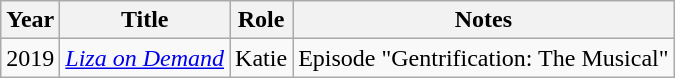<table class="wikitable sortable">
<tr>
<th>Year</th>
<th>Title</th>
<th>Role</th>
<th>Notes</th>
</tr>
<tr>
<td>2019</td>
<td><em><a href='#'>Liza on Demand</a></em></td>
<td>Katie</td>
<td>Episode "Gentrification: The Musical"</td>
</tr>
</table>
